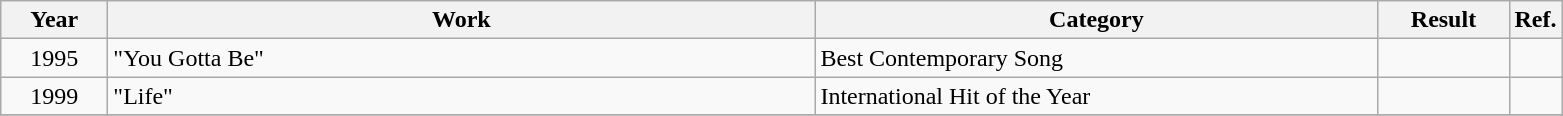<table class="wikitable sortable">
<tr>
<th scope="col" style="width:4em;">Year</th>
<th scope="col" style="width:29em;">Work</th>
<th scope="col" style="width:23em;">Category</th>
<th scope="col" style="width:5em;">Result</th>
<th class=unsortable>Ref.</th>
</tr>
<tr>
<td style="text-align:center;">1995</td>
<td>"You Gotta Be"</td>
<td>Best Contemporary Song</td>
<td></td>
<td style="text-align:center;"></td>
</tr>
<tr>
<td style="text-align:center;">1999</td>
<td>"Life"</td>
<td>International Hit of the Year</td>
<td></td>
<td style="text-align:center;"></td>
</tr>
<tr>
</tr>
</table>
